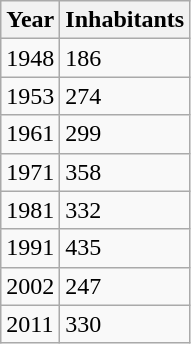<table class="wikitable sortable mw-collapsible">
<tr>
<th>Year</th>
<th>Inhabitants</th>
</tr>
<tr>
<td>1948</td>
<td>186</td>
</tr>
<tr>
<td>1953</td>
<td>274</td>
</tr>
<tr>
<td>1961</td>
<td>299</td>
</tr>
<tr>
<td>1971</td>
<td>358</td>
</tr>
<tr>
<td>1981</td>
<td>332</td>
</tr>
<tr>
<td>1991</td>
<td>435</td>
</tr>
<tr>
<td>2002</td>
<td>247</td>
</tr>
<tr>
<td>2011</td>
<td>330</td>
</tr>
</table>
